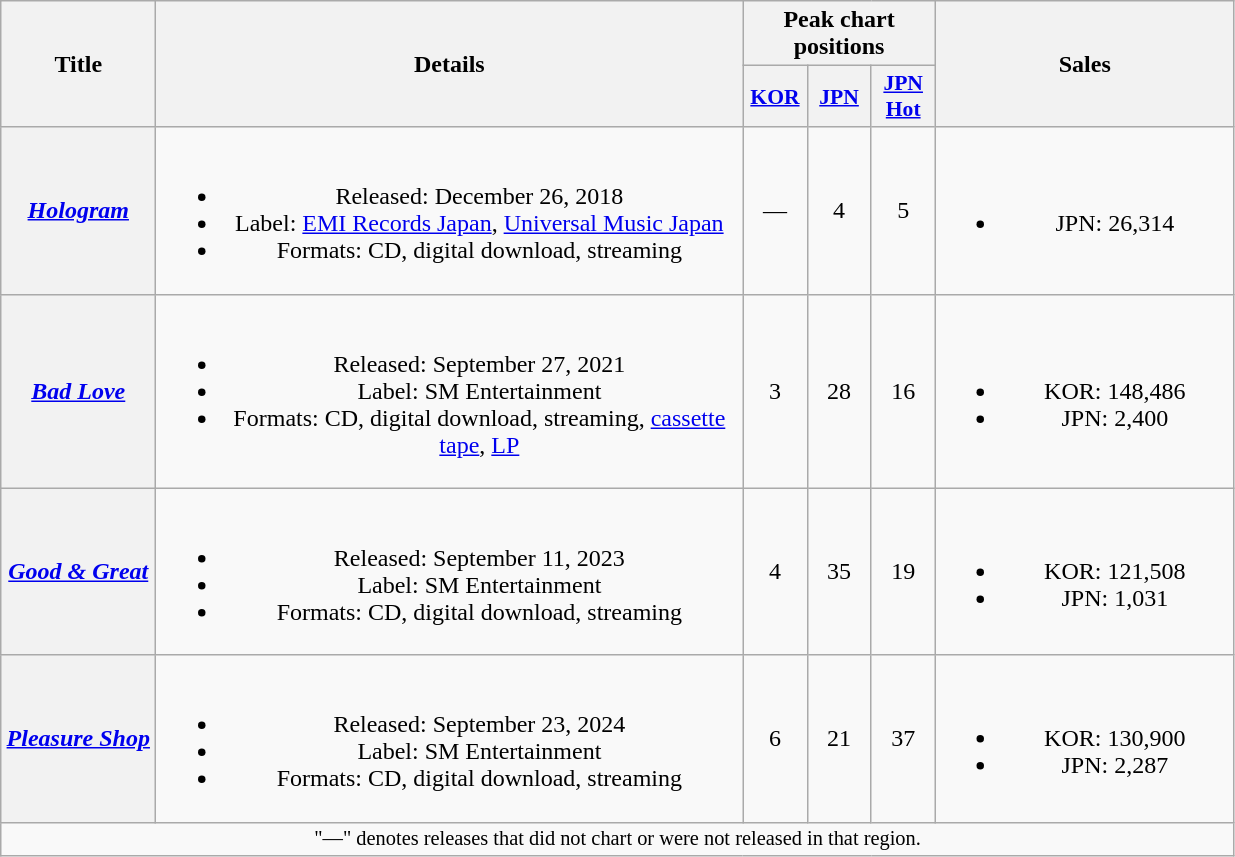<table class="wikitable plainrowheaders" style="text-align:center;">
<tr>
<th scope="col" rowspan="2" style="width:6em;">Title</th>
<th scope="col" rowspan="2" style="width:24em;">Details</th>
<th scope="col" colspan="3">Peak chart positions</th>
<th scope="col" rowspan="2" style="width:12em;">Sales</th>
</tr>
<tr>
<th style="width:2.5em; font-size:90%"><a href='#'>KOR</a><br></th>
<th style="width:2.5em; font-size:90%"><a href='#'>JPN</a><br></th>
<th style="width:2.5em; font-size:90%"><a href='#'>JPN<br>Hot</a><br></th>
</tr>
<tr>
<th scope="row"><em><a href='#'>Hologram</a></em></th>
<td><br><ul><li>Released: December 26, 2018 </li><li>Label: <a href='#'>EMI Records Japan</a>, <a href='#'>Universal Music Japan</a></li><li>Formats: CD, digital download, streaming</li></ul></td>
<td>—</td>
<td>4</td>
<td>5</td>
<td><br><ul><li>JPN: 26,314 </li></ul></td>
</tr>
<tr>
<th scope="row"><em><a href='#'>Bad Love</a></em></th>
<td><br><ul><li>Released: September 27, 2021 </li><li>Label: SM Entertainment</li><li>Formats: CD, digital download, streaming, <a href='#'>cassette tape</a>, <a href='#'>LP</a></li></ul></td>
<td>3</td>
<td>28</td>
<td>16</td>
<td><br><ul><li>KOR: 148,486</li><li>JPN: 2,400 </li></ul></td>
</tr>
<tr>
<th scope="row"><em><a href='#'>Good & Great</a></em></th>
<td><br><ul><li>Released: September 11, 2023 </li><li>Label: SM Entertainment</li><li>Formats: CD, digital download, streaming</li></ul></td>
<td>4</td>
<td>35</td>
<td>19</td>
<td><br><ul><li>KOR: 121,508</li><li>JPN: 1,031 </li></ul></td>
</tr>
<tr>
<th scope="row"><em><a href='#'>Pleasure Shop</a></em></th>
<td><br><ul><li>Released: September 23, 2024 </li><li>Label: SM Entertainment</li><li>Formats: CD, digital download, streaming</li></ul></td>
<td>6</td>
<td>21</td>
<td>37</td>
<td><br><ul><li>KOR: 130,900</li><li>JPN: 2,287</li></ul></td>
</tr>
<tr>
<td colspan="6" style="text-align:center; font-size:85%">"—" denotes releases that did not chart or were not released in that region.</td>
</tr>
</table>
